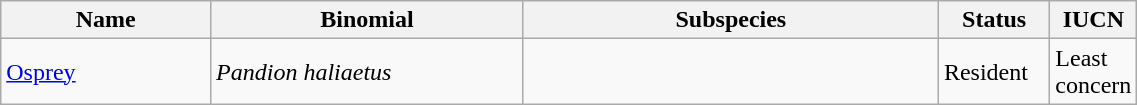<table width=60% class="wikitable">
<tr>
<th width=20%>Name</th>
<th width=30%>Binomial</th>
<th width=40%>Subspecies</th>
<th width=30%>Status</th>
<th width=30%>IUCN</th>
</tr>
<tr>
<td><a href='#'>Osprey</a><br></td>
<td><em>Pandion haliaetus</em></td>
<td></td>
<td>Resident</td>
<td>Least concern</td>
</tr>
</table>
